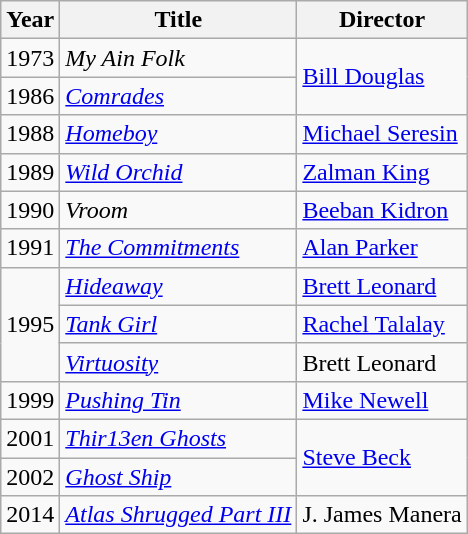<table class="wikitable">
<tr>
<th>Year</th>
<th>Title</th>
<th>Director</th>
</tr>
<tr>
<td>1973</td>
<td><em>My Ain Folk</em></td>
<td rowspan=2><a href='#'>Bill Douglas</a></td>
</tr>
<tr>
<td>1986</td>
<td><em><a href='#'>Comrades</a></em></td>
</tr>
<tr>
<td>1988</td>
<td><em><a href='#'>Homeboy</a></em></td>
<td><a href='#'>Michael Seresin</a></td>
</tr>
<tr>
<td>1989</td>
<td><em><a href='#'>Wild Orchid</a></em></td>
<td><a href='#'>Zalman King</a></td>
</tr>
<tr>
<td>1990</td>
<td><em>Vroom</em></td>
<td><a href='#'>Beeban Kidron</a></td>
</tr>
<tr>
<td>1991</td>
<td><em><a href='#'>The Commitments</a></em></td>
<td><a href='#'>Alan Parker</a></td>
</tr>
<tr>
<td rowspan=3>1995</td>
<td><em><a href='#'>Hideaway</a></em></td>
<td><a href='#'>Brett Leonard</a></td>
</tr>
<tr>
<td><em><a href='#'>Tank Girl</a></em></td>
<td><a href='#'>Rachel Talalay</a></td>
</tr>
<tr>
<td><em><a href='#'>Virtuosity</a></em></td>
<td>Brett Leonard</td>
</tr>
<tr>
<td>1999</td>
<td><em><a href='#'>Pushing Tin</a></em></td>
<td><a href='#'>Mike Newell</a></td>
</tr>
<tr>
<td>2001</td>
<td><em><a href='#'>Thir13en Ghosts</a></em></td>
<td rowspan=2><a href='#'>Steve Beck</a></td>
</tr>
<tr>
<td>2002</td>
<td><em><a href='#'>Ghost Ship</a></em></td>
</tr>
<tr>
<td>2014</td>
<td><em><a href='#'>Atlas Shrugged Part III</a></em></td>
<td>J. James Manera</td>
</tr>
</table>
